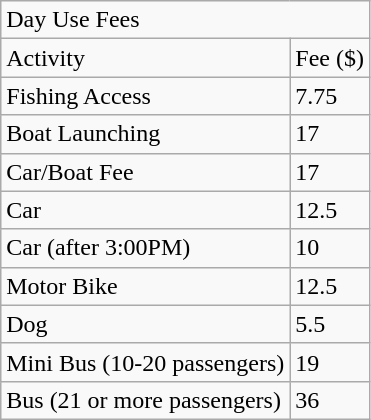<table class="wikitable">
<tr>
<td colspan="2" rowspan="1">Day Use Fees</td>
</tr>
<tr>
<td>Activity</td>
<td>Fee ($)</td>
</tr>
<tr>
<td>Fishing Access</td>
<td>7.75</td>
</tr>
<tr>
<td>Boat Launching</td>
<td>17</td>
</tr>
<tr>
<td>Car/Boat Fee</td>
<td>17</td>
</tr>
<tr>
<td>Car</td>
<td>12.5</td>
</tr>
<tr>
<td>Car (after 3:00PM)</td>
<td>10</td>
</tr>
<tr>
<td>Motor Bike</td>
<td>12.5</td>
</tr>
<tr>
<td>Dog</td>
<td>5.5</td>
</tr>
<tr>
<td>Mini Bus (10-20 passengers)</td>
<td>19</td>
</tr>
<tr>
<td>Bus (21 or more passengers)</td>
<td>36</td>
</tr>
</table>
